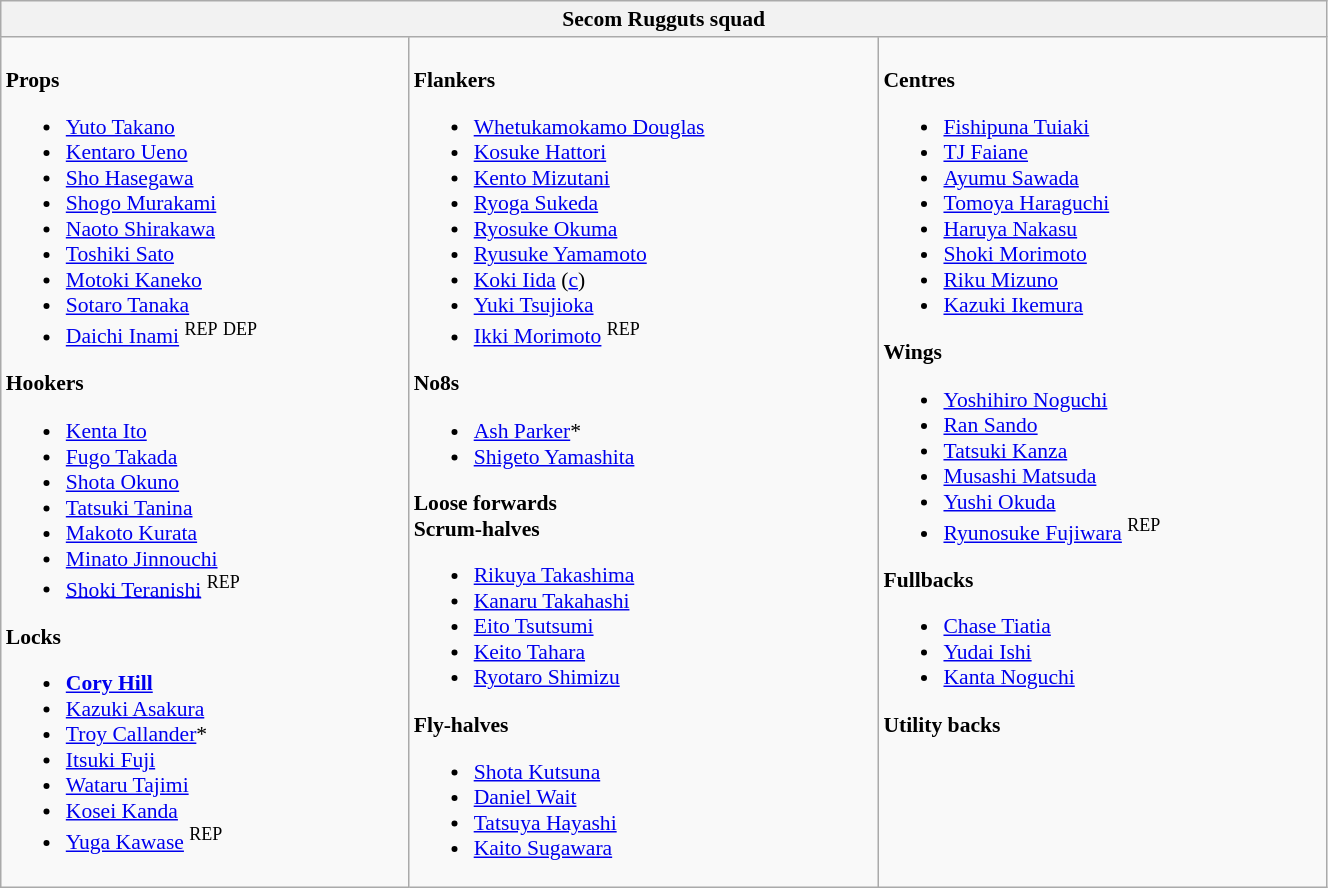<table class="wikitable" style="text-align:left; font-size:90%; width:70%">
<tr>
<th colspan="100%">Secom Rugguts squad</th>
</tr>
<tr valign="top">
<td><br><strong>Props</strong><ul><li> <a href='#'>Yuto Takano</a></li><li> <a href='#'>Kentaro Ueno</a></li><li> <a href='#'>Sho Hasegawa</a></li><li> <a href='#'>Shogo Murakami</a></li><li> <a href='#'>Naoto Shirakawa</a></li><li> <a href='#'>Toshiki Sato</a></li><li> <a href='#'>Motoki Kaneko</a></li><li> <a href='#'>Sotaro Tanaka</a></li><li> <a href='#'>Daichi Inami</a> <sup>REP</sup> <sup>DEP</sup></li></ul><strong>Hookers</strong><ul><li> <a href='#'>Kenta Ito</a></li><li> <a href='#'>Fugo Takada</a></li><li> <a href='#'>Shota Okuno</a></li><li> <a href='#'>Tatsuki Tanina</a></li><li> <a href='#'>Makoto Kurata</a></li><li> <a href='#'>Minato Jinnouchi</a></li><li> <a href='#'>Shoki Teranishi</a> <sup>REP</sup></li></ul><strong>Locks</strong><ul><li> <strong><a href='#'>Cory Hill</a></strong></li><li> <a href='#'>Kazuki Asakura</a></li><li> <a href='#'>Troy Callander</a>*</li><li> <a href='#'>Itsuki Fuji</a></li><li> <a href='#'>Wataru Tajimi</a></li><li> <a href='#'>Kosei Kanda</a></li><li> <a href='#'>Yuga Kawase</a> <sup>REP</sup></li></ul></td>
<td><br><strong>Flankers</strong><ul><li> <a href='#'>Whetukamokamo Douglas</a></li><li> <a href='#'>Kosuke Hattori</a></li><li> <a href='#'>Kento Mizutani</a></li><li> <a href='#'>Ryoga Sukeda</a></li><li> <a href='#'>Ryosuke Okuma</a></li><li> <a href='#'>Ryusuke Yamamoto</a></li><li> <a href='#'>Koki Iida</a> (<a href='#'>c</a>)</li><li> <a href='#'>Yuki Tsujioka</a></li><li> <a href='#'>Ikki Morimoto</a> <sup>REP</sup></li></ul><strong>No8s</strong><ul><li> <a href='#'>Ash Parker</a>*</li><li> <a href='#'>Shigeto Yamashita</a></li></ul><strong>Loose forwards</strong><br><strong>Scrum-halves</strong><ul><li> <a href='#'>Rikuya Takashima</a></li><li> <a href='#'>Kanaru Takahashi</a></li><li> <a href='#'>Eito Tsutsumi</a></li><li> <a href='#'>Keito Tahara</a></li><li> <a href='#'>Ryotaro Shimizu</a></li></ul><strong>Fly-halves</strong><ul><li> <a href='#'>Shota Kutsuna</a></li><li> <a href='#'>Daniel Wait</a></li><li> <a href='#'>Tatsuya Hayashi</a></li><li> <a href='#'>Kaito Sugawara</a></li></ul></td>
<td><br><strong>Centres</strong><ul><li> <a href='#'>Fishipuna Tuiaki</a></li><li> <a href='#'>TJ Faiane</a></li><li> <a href='#'>Ayumu Sawada</a></li><li> <a href='#'>Tomoya Haraguchi</a></li><li> <a href='#'>Haruya Nakasu</a></li><li> <a href='#'>Shoki Morimoto</a></li><li> <a href='#'>Riku Mizuno</a></li><li> <a href='#'>Kazuki Ikemura</a></li></ul><strong>Wings</strong><ul><li> <a href='#'>Yoshihiro Noguchi</a></li><li> <a href='#'>Ran Sando</a></li><li> <a href='#'>Tatsuki Kanza</a></li><li> <a href='#'>Musashi Matsuda</a></li><li> <a href='#'>Yushi Okuda</a></li><li> <a href='#'>Ryunosuke Fujiwara</a> <sup>REP</sup></li></ul><strong>Fullbacks</strong><ul><li> <a href='#'>Chase Tiatia</a></li><li> <a href='#'>Yudai Ishi</a></li><li> <a href='#'>Kanta Noguchi</a></li></ul><strong>Utility backs</strong></td>
</tr>
</table>
